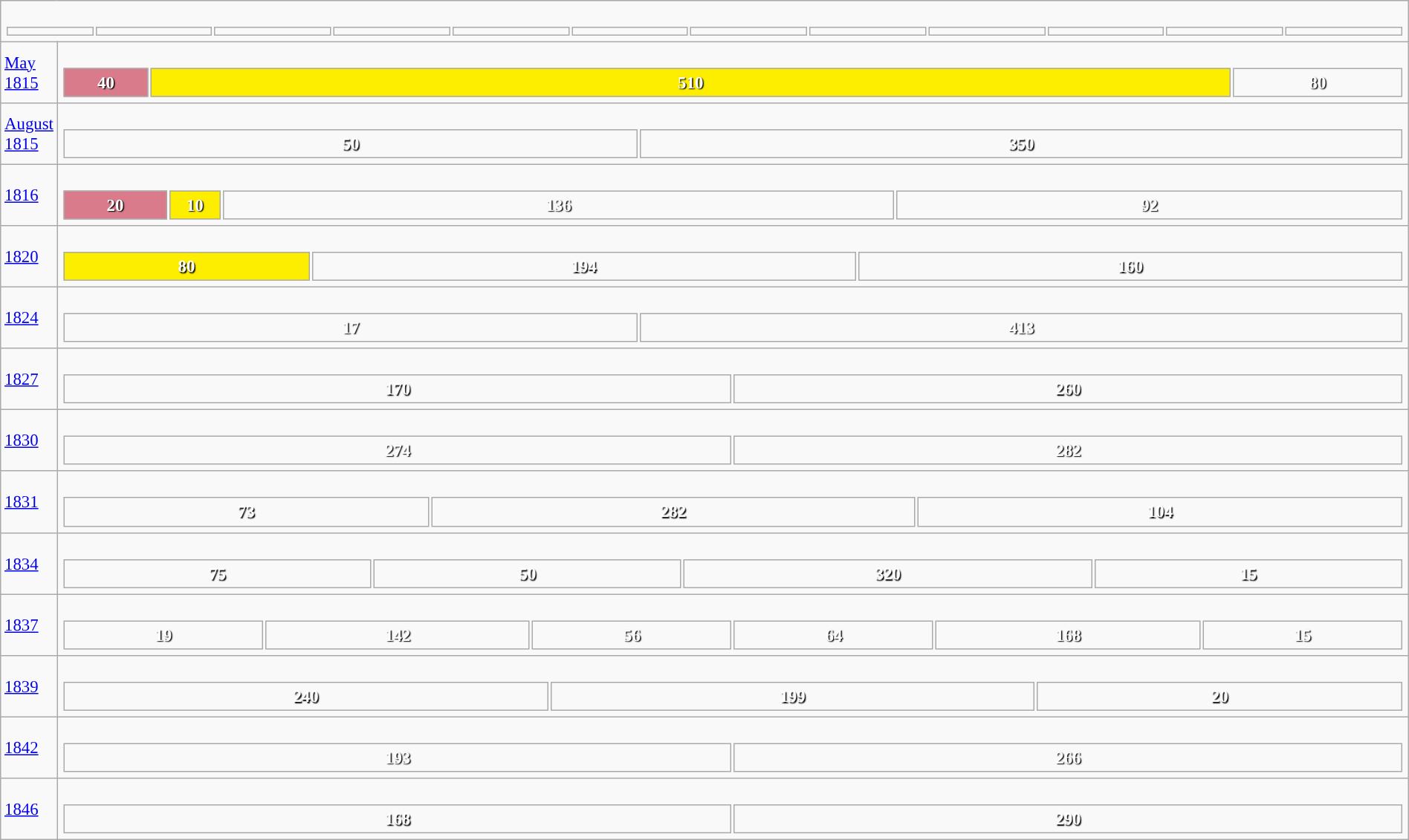<table class="wikitable" width="100%" style="border:solid #000000 1px; font-size:95%;">
<tr>
<td colspan="2"><br><table width="100%" style="font-size:90%;">
<tr>
<td width="70"></td>
<td></td>
<td></td>
<td></td>
<td></td>
<td></td>
<td></td>
<td></td>
<td></td>
<td></td>
<td></td>
<td></td>
</tr>
</table>
</td>
</tr>
<tr>
<td width="40"><a href='#'>May 1815</a></td>
<td><br><table style="width:100%; text-align:center; font-weight:bold; color:white; text-shadow: 1px 1px 1px #000000;">
<tr>
<td style="background-color: #DA7B8B;                                                                   width:  6.35%">40</td>
<td style="background-color: #FDEE00;                                                                   width: 80.95%">510</td>
<td style="background-color: ">80</td>
</tr>
</table>
</td>
</tr>
<tr>
<td width="40"><a href='#'>August 1815</a></td>
<td><br><table style="width:100%; text-align:center; font-weight:bold; color:white; text-shadow: 1px 1px 1px #000000;">
<tr>
<td style="background-color: ">50</td>
<td style="background-color: ">350</td>
</tr>
</table>
</td>
</tr>
<tr>
<td width="40"><a href='#'>1816</a></td>
<td><br><table style="width:100%; text-align:center; font-weight:bold; color:white; text-shadow: 1px 1px 1px #000000;">
<tr>
<td style="background-color: #DA7B8B;                                                                   width:  7.75%">20</td>
<td style="background-color: #FDEE00;                                                                   width:  3.88%">10</td>
<td style="background-color: ">136</td>
<td style="background-color: ">92</td>
</tr>
</table>
</td>
</tr>
<tr>
<td width="40"><a href='#'>1820</a></td>
<td><br><table style="width:100%; text-align:center; font-weight:bold; color:white; text-shadow: 1px 1px 1px #000000;">
<tr>
<td style="background-color: #FDEE00;                                                                   width: 18.43%">80</td>
<td style="background-color: ">194</td>
<td style="background-color: ">160</td>
</tr>
</table>
</td>
</tr>
<tr>
<td width="40"><a href='#'>1824</a></td>
<td><br><table style="width:100%; text-align:center; font-weight:bold; color:white; text-shadow: 1px 1px 1px #000000;">
<tr>
<td style="background-color: ">17</td>
<td style="background-color: ">413</td>
</tr>
</table>
</td>
</tr>
<tr>
<td width="40"><a href='#'>1827</a></td>
<td><br><table style="width:100%; text-align:center; font-weight:bold; color:white; text-shadow: 1px 1px 1px #000000;">
<tr>
<td style="background-color: ">170</td>
<td style="background-color: ">260</td>
</tr>
</table>
</td>
</tr>
<tr>
<td width="40"><a href='#'>1830</a></td>
<td><br><table style="width:100%; text-align:center; font-weight:bold; color:white; text-shadow: 1px 1px 1px #000000;">
<tr>
<td style="background-color: ">274</td>
<td style="background-color: ">282</td>
</tr>
</table>
</td>
</tr>
<tr>
<td width="40"><a href='#'>1831</a></td>
<td><br><table style="width:100%; text-align:center; font-weight:bold; color:white; text-shadow: 1px 1px 1px #000000;">
<tr>
<td style="background-color: ">73</td>
<td style="background-color: ">282</td>
<td style="background-color: ">104</td>
</tr>
</table>
</td>
</tr>
<tr>
<td width="40"><a href='#'>1834</a></td>
<td><br><table style="width:100%; text-align:center; font-weight:bold; color:white; text-shadow: 1px 1px 1px #000000;">
<tr>
<td style="background-color: ">75</td>
<td style="background-color: ">50</td>
<td style="background-color: ">320</td>
<td style="background-color: ">15</td>
</tr>
</table>
</td>
</tr>
<tr>
<td width="40"><a href='#'>1837</a></td>
<td><br><table style="width:100%; text-align:center; font-weight:bold; color:white; text-shadow: 1px 1px 1px #000000;">
<tr>
<td style="background-color: ">19</td>
<td style="background-color: ">142</td>
<td style="background-color: ">56</td>
<td style="background-color: ">64</td>
<td style="background-color: ">168</td>
<td style="background-color: ">15</td>
</tr>
</table>
</td>
</tr>
<tr>
<td width="40"><a href='#'>1839</a></td>
<td><br><table style="width:100%; text-align:center; font-weight:bold; color:white; text-shadow: 1px 1px 1px #000000;">
<tr>
<td style="background-color: ">240</td>
<td style="background-color: ">199</td>
<td style="background-color: ">20</td>
</tr>
</table>
</td>
</tr>
<tr>
<td width="40"><a href='#'>1842</a></td>
<td><br><table style="width:100%; text-align:center; font-weight:bold; color:white; text-shadow: 1px 1px 1px #000000;">
<tr>
<td style="background-color: ">193</td>
<td style="background-color: ">266</td>
</tr>
</table>
</td>
</tr>
<tr>
<td width="40"><a href='#'>1846</a></td>
<td><br><table style="width:100%; text-align:center; font-weight:bold; color:white; text-shadow: 1px 1px 1px #000000;">
<tr>
<td style="background-color: ">168</td>
<td style="background-color: ">290</td>
</tr>
</table>
</td>
</tr>
</table>
